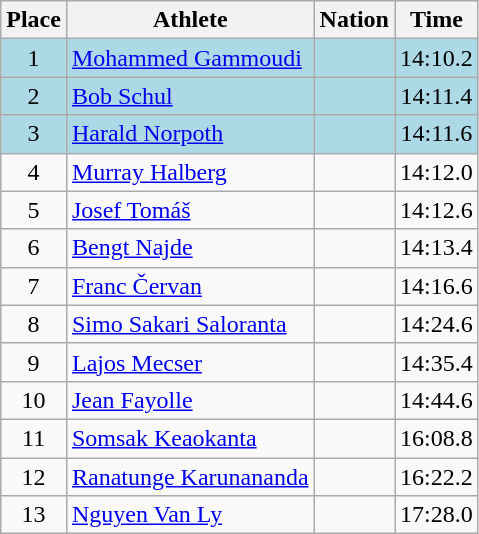<table class=wikitable>
<tr>
<th>Place</th>
<th>Athlete</th>
<th>Nation</th>
<th>Time</th>
</tr>
<tr align=center bgcolor=lightblue>
<td>1</td>
<td align=left><a href='#'>Mohammed Gammoudi</a></td>
<td align=left></td>
<td>14:10.2</td>
</tr>
<tr align=center bgcolor=lightblue>
<td>2</td>
<td align=left><a href='#'>Bob Schul</a></td>
<td align=left></td>
<td>14:11.4</td>
</tr>
<tr align=center bgcolor=lightblue>
<td>3</td>
<td align=left><a href='#'>Harald Norpoth</a></td>
<td align=left></td>
<td>14:11.6</td>
</tr>
<tr align=center>
<td>4</td>
<td align=left><a href='#'>Murray Halberg</a></td>
<td align=left></td>
<td>14:12.0</td>
</tr>
<tr align=center>
<td>5</td>
<td align=left><a href='#'>Josef Tomáš</a></td>
<td align=left></td>
<td>14:12.6</td>
</tr>
<tr align=center>
<td>6</td>
<td align=left><a href='#'>Bengt Najde</a></td>
<td align=left></td>
<td>14:13.4</td>
</tr>
<tr align=center>
<td>7</td>
<td align=left><a href='#'>Franc Červan</a></td>
<td align=left></td>
<td>14:16.6</td>
</tr>
<tr align=center>
<td>8</td>
<td align=left><a href='#'>Simo Sakari Saloranta</a></td>
<td align=left></td>
<td>14:24.6</td>
</tr>
<tr align=center>
<td>9</td>
<td align=left><a href='#'>Lajos Mecser</a></td>
<td align=left></td>
<td>14:35.4</td>
</tr>
<tr align=center>
<td>10</td>
<td align=left><a href='#'>Jean Fayolle</a></td>
<td align=left></td>
<td>14:44.6</td>
</tr>
<tr align=center>
<td>11</td>
<td align=left><a href='#'>Somsak Keaokanta</a></td>
<td align=left></td>
<td>16:08.8</td>
</tr>
<tr align=center>
<td>12</td>
<td align=left><a href='#'>Ranatunge Karunananda</a></td>
<td align=left></td>
<td>16:22.2</td>
</tr>
<tr align=center>
<td>13</td>
<td align=left><a href='#'>Nguyen Van Ly</a></td>
<td align=left></td>
<td>17:28.0</td>
</tr>
</table>
